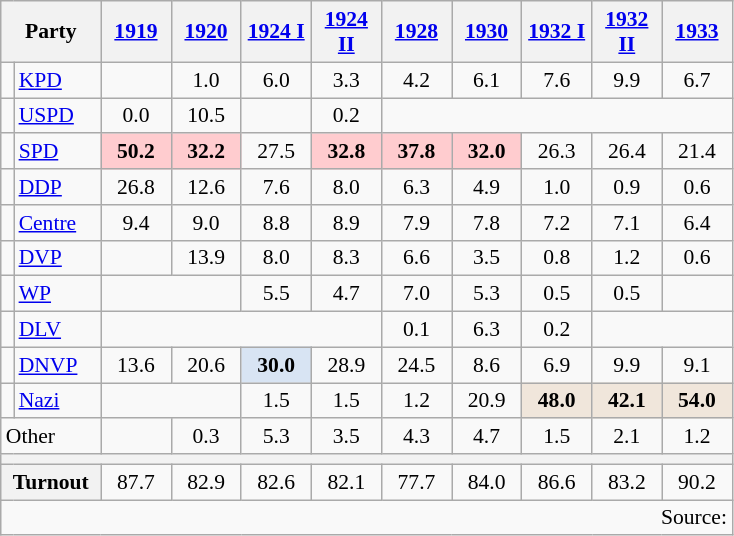<table class=wikitable style="font-size:90%; text-align:center">
<tr>
<th style="width:60px" colspan=2>Party</th>
<th style="width:40px"><a href='#'>1919</a></th>
<th style="width:40px"><a href='#'>1920</a></th>
<th style="width:40px"><a href='#'>1924 I</a></th>
<th style="width:40px"><a href='#'>1924 II</a></th>
<th style="width:40px"><a href='#'>1928</a></th>
<th style="width:40px"><a href='#'>1930</a></th>
<th style="width:40px"><a href='#'>1932 I</a></th>
<th style="width:40px"><a href='#'>1932 II</a></th>
<th style="width:40px"><a href='#'>1933</a></th>
</tr>
<tr>
<td bgcolor=></td>
<td align=left><a href='#'>KPD</a></td>
<td></td>
<td>1.0</td>
<td>6.0</td>
<td>3.3</td>
<td>4.2</td>
<td>6.1</td>
<td>7.6</td>
<td>9.9</td>
<td>6.7</td>
</tr>
<tr>
<td bgcolor=></td>
<td align=left><a href='#'>USPD</a></td>
<td>0.0</td>
<td>10.5</td>
<td></td>
<td>0.2</td>
</tr>
<tr>
<td bgcolor=></td>
<td align=left><a href='#'>SPD</a></td>
<td bgcolor=#FFCCCF><strong>50.2</strong></td>
<td bgcolor=#FFCCCF><strong>32.2</strong></td>
<td>27.5</td>
<td bgcolor=#FFCCCF><strong>32.8</strong></td>
<td bgcolor=#FFCCCF><strong>37.8</strong></td>
<td bgcolor=#FFCCCF><strong>32.0</strong></td>
<td>26.3</td>
<td>26.4</td>
<td>21.4</td>
</tr>
<tr>
<td bgcolor=></td>
<td align=left><a href='#'>DDP</a></td>
<td>26.8</td>
<td>12.6</td>
<td>7.6</td>
<td>8.0</td>
<td>6.3</td>
<td>4.9</td>
<td>1.0</td>
<td>0.9</td>
<td>0.6</td>
</tr>
<tr>
<td bgcolor=></td>
<td align=left><a href='#'>Centre</a></td>
<td>9.4</td>
<td>9.0</td>
<td>8.8</td>
<td>8.9</td>
<td>7.9</td>
<td>7.8</td>
<td>7.2</td>
<td>7.1</td>
<td>6.4</td>
</tr>
<tr>
<td bgcolor=></td>
<td align=left><a href='#'>DVP</a></td>
<td></td>
<td>13.9</td>
<td>8.0</td>
<td>8.3</td>
<td>6.6</td>
<td>3.5</td>
<td>0.8</td>
<td>1.2</td>
<td>0.6</td>
</tr>
<tr>
<td bgcolor=></td>
<td align=left><a href='#'>WP</a></td>
<td colspan=2></td>
<td>5.5</td>
<td>4.7</td>
<td>7.0</td>
<td>5.3</td>
<td>0.5</td>
<td>0.5</td>
<td></td>
</tr>
<tr>
<td bgcolor=></td>
<td align=left><a href='#'>DLV</a></td>
<td colspan=4></td>
<td>0.1</td>
<td>6.3</td>
<td>0.2</td>
</tr>
<tr>
<td bgcolor=></td>
<td align=left><a href='#'>DNVP</a></td>
<td>13.6</td>
<td>20.6</td>
<td bgcolor=#D8E4F3><strong>30.0</strong></td>
<td>28.9</td>
<td>24.5</td>
<td>8.6</td>
<td>6.9</td>
<td>9.9</td>
<td>9.1</td>
</tr>
<tr>
<td bgcolor=></td>
<td align=left><a href='#'>Nazi</a></td>
<td colspan=2></td>
<td>1.5</td>
<td>1.5</td>
<td>1.2</td>
<td>20.9</td>
<td bgcolor=#F0E6DB><strong>48.0</strong></td>
<td bgcolor=#F0E6DB><strong>42.1</strong></td>
<td bgcolor=#F0E6DB><strong>54.0</strong></td>
</tr>
<tr>
<td colspan=2 align=left>Other</td>
<td></td>
<td>0.3</td>
<td>5.3</td>
<td>3.5</td>
<td>4.3</td>
<td>4.7</td>
<td>1.5</td>
<td>2.1</td>
<td>1.2</td>
</tr>
<tr>
<th colspan=11></th>
</tr>
<tr>
<th colspan=2 align=left>Turnout</th>
<td>87.7</td>
<td>82.9</td>
<td>82.6</td>
<td>82.1</td>
<td>77.7</td>
<td>84.0</td>
<td>86.6</td>
<td>83.2</td>
<td>90.2</td>
</tr>
<tr>
<td colspan=11 align=right>Source: </td>
</tr>
</table>
